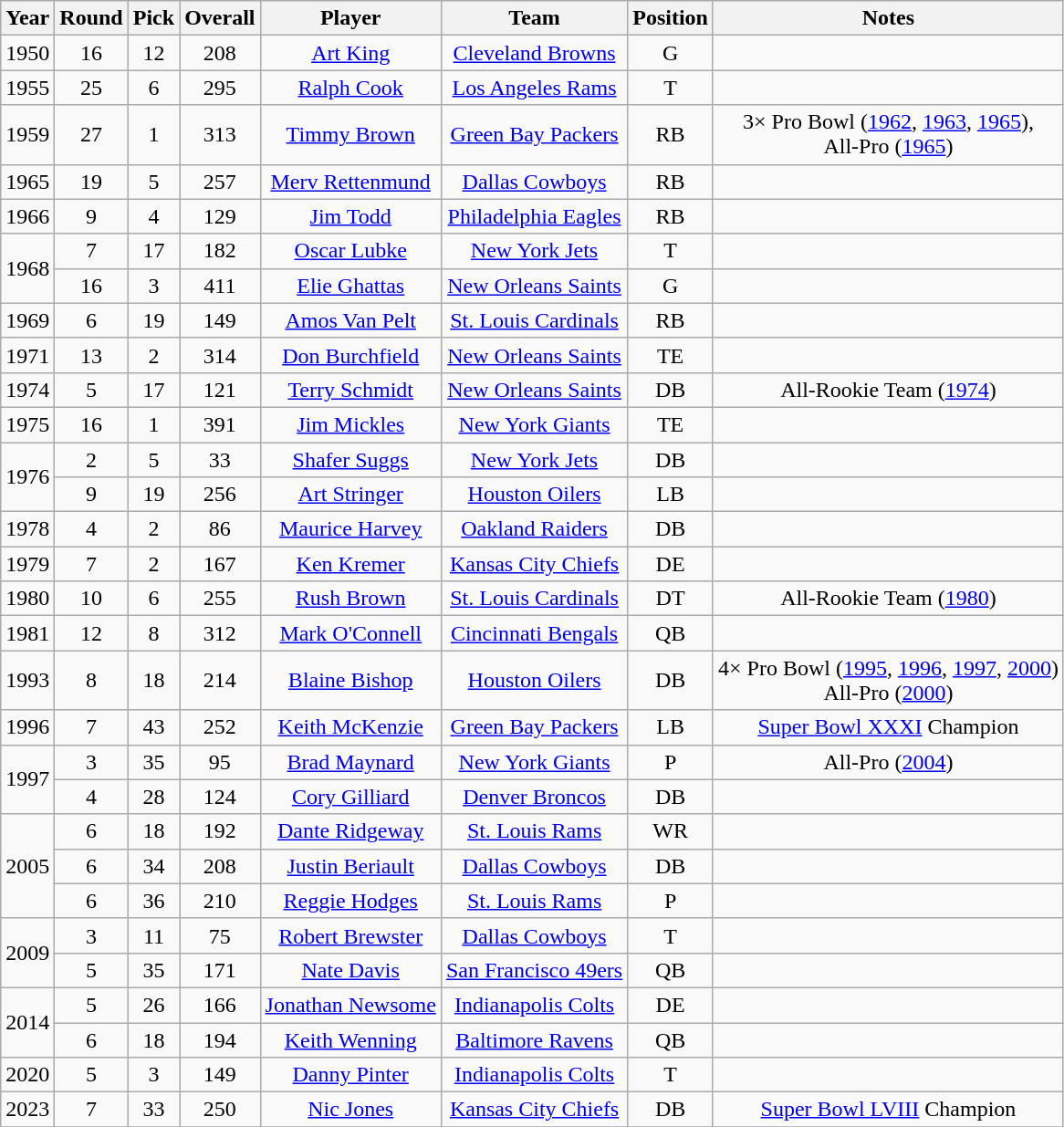<table class="wikitable sortable" style="text-align: center;">
<tr>
<th>Year</th>
<th>Round</th>
<th>Pick</th>
<th>Overall</th>
<th>Player</th>
<th>Team</th>
<th>Position</th>
<th>Notes</th>
</tr>
<tr>
<td>1950</td>
<td>16</td>
<td>12</td>
<td>208</td>
<td><a href='#'>Art King</a></td>
<td><a href='#'>Cleveland Browns</a></td>
<td>G</td>
<td></td>
</tr>
<tr>
<td>1955</td>
<td>25</td>
<td>6</td>
<td>295</td>
<td><a href='#'>Ralph Cook</a></td>
<td><a href='#'>Los Angeles Rams</a></td>
<td>T</td>
<td></td>
</tr>
<tr>
<td>1959</td>
<td>27</td>
<td>1</td>
<td>313</td>
<td><a href='#'>Timmy Brown</a></td>
<td><a href='#'>Green Bay Packers</a></td>
<td>RB</td>
<td>3× Pro Bowl (<a href='#'>1962</a>, <a href='#'>1963</a>, <a href='#'>1965</a>), <br> All-Pro (<a href='#'>1965</a>)</td>
</tr>
<tr>
<td>1965</td>
<td>19</td>
<td>5</td>
<td>257</td>
<td><a href='#'>Merv Rettenmund</a></td>
<td><a href='#'>Dallas Cowboys</a></td>
<td>RB</td>
<td></td>
</tr>
<tr>
<td>1966</td>
<td>9</td>
<td>4</td>
<td>129</td>
<td><a href='#'>Jim Todd</a></td>
<td><a href='#'>Philadelphia Eagles</a></td>
<td>RB</td>
</tr>
<tr>
<td rowspan="2">1968</td>
<td>7</td>
<td>17</td>
<td>182</td>
<td><a href='#'>Oscar Lubke</a></td>
<td><a href='#'>New York Jets</a></td>
<td>T</td>
<td></td>
</tr>
<tr>
<td>16</td>
<td>3</td>
<td>411</td>
<td><a href='#'>Elie Ghattas</a></td>
<td><a href='#'>New Orleans Saints</a></td>
<td>G</td>
</tr>
<tr>
<td>1969</td>
<td>6</td>
<td>19</td>
<td>149</td>
<td><a href='#'>Amos Van Pelt</a></td>
<td><a href='#'>St. Louis Cardinals</a></td>
<td>RB</td>
<td></td>
</tr>
<tr>
<td>1971</td>
<td>13</td>
<td>2</td>
<td>314</td>
<td><a href='#'>Don Burchfield</a></td>
<td><a href='#'>New Orleans Saints</a></td>
<td>TE</td>
</tr>
<tr>
<td>1974</td>
<td>5</td>
<td>17</td>
<td>121</td>
<td><a href='#'>Terry Schmidt</a></td>
<td><a href='#'>New Orleans Saints</a></td>
<td>DB</td>
<td>All-Rookie Team (<a href='#'>1974</a>)</td>
</tr>
<tr>
<td>1975</td>
<td>16</td>
<td>1</td>
<td>391</td>
<td><a href='#'>Jim Mickles</a></td>
<td><a href='#'>New York Giants</a></td>
<td>TE</td>
</tr>
<tr>
<td rowspan="2">1976</td>
<td>2</td>
<td>5</td>
<td>33</td>
<td><a href='#'>Shafer Suggs</a></td>
<td><a href='#'>New York Jets</a></td>
<td>DB</td>
<td></td>
</tr>
<tr>
<td>9</td>
<td>19</td>
<td>256</td>
<td><a href='#'>Art Stringer</a></td>
<td><a href='#'>Houston Oilers</a></td>
<td>LB</td>
</tr>
<tr>
<td>1978</td>
<td>4</td>
<td>2</td>
<td>86</td>
<td><a href='#'>Maurice Harvey</a></td>
<td><a href='#'>Oakland Raiders</a></td>
<td>DB</td>
<td></td>
</tr>
<tr>
<td>1979</td>
<td>7</td>
<td>2</td>
<td>167</td>
<td><a href='#'>Ken Kremer</a></td>
<td><a href='#'>Kansas City Chiefs</a></td>
<td>DE</td>
</tr>
<tr>
<td>1980</td>
<td>10</td>
<td>6</td>
<td>255</td>
<td><a href='#'>Rush Brown</a></td>
<td><a href='#'>St. Louis Cardinals</a></td>
<td>DT</td>
<td>All-Rookie Team (<a href='#'>1980</a>)</td>
</tr>
<tr>
<td>1981</td>
<td>12</td>
<td>8</td>
<td>312</td>
<td><a href='#'>Mark O'Connell</a></td>
<td><a href='#'>Cincinnati Bengals</a></td>
<td>QB</td>
</tr>
<tr>
<td>1993</td>
<td>8</td>
<td>18</td>
<td>214</td>
<td><a href='#'>Blaine Bishop</a></td>
<td><a href='#'>Houston Oilers</a></td>
<td>DB</td>
<td>4× Pro Bowl (<a href='#'>1995</a>, <a href='#'>1996</a>, <a href='#'>1997</a>, <a href='#'>2000</a>) <br> All-Pro (<a href='#'>2000</a>)</td>
</tr>
<tr>
<td>1996</td>
<td>7</td>
<td>43</td>
<td>252</td>
<td><a href='#'>Keith McKenzie</a></td>
<td><a href='#'>Green Bay Packers</a></td>
<td>LB</td>
<td><a href='#'>Super Bowl XXXI</a> Champion</td>
</tr>
<tr>
<td rowspan="2">1997</td>
<td>3</td>
<td>35</td>
<td>95</td>
<td><a href='#'>Brad Maynard</a></td>
<td><a href='#'>New York Giants</a></td>
<td>P</td>
<td>All-Pro (<a href='#'>2004</a>)</td>
</tr>
<tr>
<td>4</td>
<td>28</td>
<td>124</td>
<td><a href='#'>Cory Gilliard</a></td>
<td><a href='#'>Denver Broncos</a></td>
<td>DB</td>
</tr>
<tr>
<td rowspan="3">2005</td>
<td>6</td>
<td>18</td>
<td>192</td>
<td><a href='#'>Dante Ridgeway</a></td>
<td><a href='#'>St. Louis Rams</a></td>
<td>WR</td>
<td></td>
</tr>
<tr>
<td>6</td>
<td>34</td>
<td>208</td>
<td><a href='#'>Justin Beriault</a></td>
<td><a href='#'>Dallas Cowboys</a></td>
<td>DB</td>
<td></td>
</tr>
<tr>
<td>6</td>
<td>36</td>
<td>210</td>
<td><a href='#'>Reggie Hodges</a></td>
<td><a href='#'>St. Louis Rams</a></td>
<td>P</td>
<td></td>
</tr>
<tr>
<td rowspan="2">2009</td>
<td>3</td>
<td>11</td>
<td>75</td>
<td><a href='#'>Robert Brewster</a></td>
<td><a href='#'>Dallas Cowboys</a></td>
<td>T</td>
<td></td>
</tr>
<tr>
<td>5</td>
<td>35</td>
<td>171</td>
<td><a href='#'>Nate Davis</a></td>
<td><a href='#'>San Francisco 49ers</a></td>
<td>QB</td>
<td></td>
</tr>
<tr>
<td rowspan="2">2014</td>
<td>5</td>
<td>26</td>
<td>166</td>
<td><a href='#'>Jonathan Newsome</a></td>
<td><a href='#'>Indianapolis Colts</a></td>
<td>DE</td>
<td></td>
</tr>
<tr>
<td>6</td>
<td>18</td>
<td>194</td>
<td><a href='#'>Keith Wenning</a></td>
<td><a href='#'>Baltimore Ravens</a></td>
<td>QB</td>
<td></td>
</tr>
<tr>
<td>2020</td>
<td>5</td>
<td>3</td>
<td>149</td>
<td><a href='#'>Danny Pinter</a></td>
<td><a href='#'>Indianapolis Colts</a></td>
<td>T</td>
<td></td>
</tr>
<tr>
<td>2023</td>
<td>7</td>
<td>33</td>
<td>250</td>
<td><a href='#'>Nic Jones</a></td>
<td><a href='#'>Kansas City Chiefs</a></td>
<td>DB</td>
<td><a href='#'>Super Bowl LVIII</a> Champion</td>
</tr>
<tr>
</tr>
</table>
